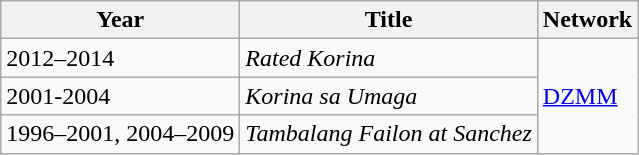<table class="wikitable">
<tr>
<th>Year</th>
<th>Title</th>
<th>Network</th>
</tr>
<tr>
<td>2012–2014</td>
<td><em>Rated Korina</em></td>
<td rowspan="3"><a href='#'>DZMM</a></td>
</tr>
<tr>
<td>2001-2004</td>
<td><em>Korina sa Umaga</em></td>
</tr>
<tr>
<td>1996–2001, 2004–2009</td>
<td><em>Tambalang Failon at Sanchez</em></td>
</tr>
</table>
